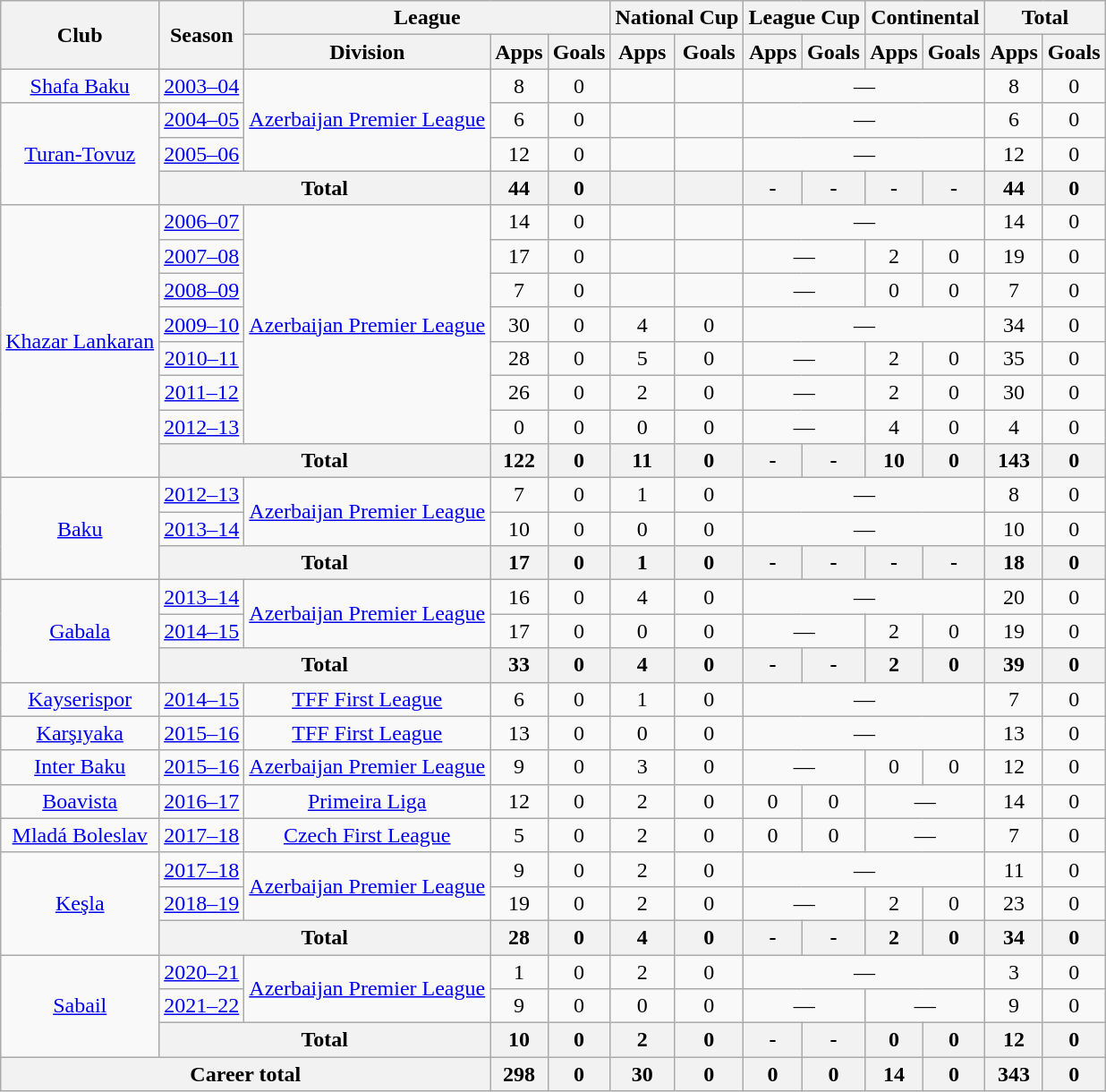<table class="wikitable" style="text-align: center;">
<tr>
<th rowspan="2">Club</th>
<th rowspan="2">Season</th>
<th colspan="3">League</th>
<th colspan="2">National Cup</th>
<th colspan="2">League Cup</th>
<th colspan="2">Continental</th>
<th colspan="2">Total</th>
</tr>
<tr>
<th>Division</th>
<th>Apps</th>
<th>Goals</th>
<th>Apps</th>
<th>Goals</th>
<th>Apps</th>
<th>Goals</th>
<th>Apps</th>
<th>Goals</th>
<th>Apps</th>
<th>Goals</th>
</tr>
<tr>
<td valign="center"><a href='#'>Shafa Baku</a></td>
<td><a href='#'>2003–04</a></td>
<td rowspan="3" valign="center"><a href='#'>Azerbaijan Premier League</a></td>
<td>8</td>
<td>0</td>
<td></td>
<td></td>
<td colspan="4">—</td>
<td>8</td>
<td>0</td>
</tr>
<tr>
<td rowspan="3" valign="center"><a href='#'>Turan-Tovuz</a></td>
<td><a href='#'>2004–05</a></td>
<td>6</td>
<td>0</td>
<td></td>
<td></td>
<td colspan="4">—</td>
<td>6</td>
<td>0</td>
</tr>
<tr>
<td><a href='#'>2005–06</a></td>
<td>12</td>
<td>0</td>
<td></td>
<td></td>
<td colspan="4">—</td>
<td>12</td>
<td>0</td>
</tr>
<tr>
<th colspan="2">Total</th>
<th>44</th>
<th>0</th>
<th></th>
<th></th>
<th>-</th>
<th>-</th>
<th>-</th>
<th>-</th>
<th>44</th>
<th>0</th>
</tr>
<tr>
<td rowspan="8" valign="center"><a href='#'>Khazar Lankaran</a></td>
<td><a href='#'>2006–07</a></td>
<td rowspan="7" valign="center"><a href='#'>Azerbaijan Premier League</a></td>
<td>14</td>
<td>0</td>
<td></td>
<td></td>
<td colspan="4">—</td>
<td>14</td>
<td>0</td>
</tr>
<tr>
<td><a href='#'>2007–08</a></td>
<td>17</td>
<td>0</td>
<td></td>
<td></td>
<td colspan="2">—</td>
<td>2</td>
<td>0</td>
<td>19</td>
<td>0</td>
</tr>
<tr>
<td><a href='#'>2008–09</a></td>
<td>7</td>
<td>0</td>
<td></td>
<td></td>
<td colspan="2">—</td>
<td>0</td>
<td>0</td>
<td>7</td>
<td>0</td>
</tr>
<tr>
<td><a href='#'>2009–10</a></td>
<td>30</td>
<td>0</td>
<td>4</td>
<td>0</td>
<td colspan="4">—</td>
<td>34</td>
<td>0</td>
</tr>
<tr>
<td><a href='#'>2010–11</a></td>
<td>28</td>
<td>0</td>
<td>5</td>
<td>0</td>
<td colspan="2">—</td>
<td>2</td>
<td>0</td>
<td>35</td>
<td>0</td>
</tr>
<tr>
<td><a href='#'>2011–12</a></td>
<td>26</td>
<td>0</td>
<td>2</td>
<td>0</td>
<td colspan="2">—</td>
<td>2</td>
<td>0</td>
<td>30</td>
<td>0</td>
</tr>
<tr>
<td><a href='#'>2012–13</a></td>
<td>0</td>
<td>0</td>
<td>0</td>
<td>0</td>
<td colspan="2">—</td>
<td>4</td>
<td>0</td>
<td>4</td>
<td>0</td>
</tr>
<tr>
<th colspan="2">Total</th>
<th>122</th>
<th>0</th>
<th>11</th>
<th>0</th>
<th>-</th>
<th>-</th>
<th>10</th>
<th>0</th>
<th>143</th>
<th>0</th>
</tr>
<tr>
<td rowspan="3" valign="center"><a href='#'>Baku</a></td>
<td><a href='#'>2012–13</a></td>
<td rowspan="2" valign="center"><a href='#'>Azerbaijan Premier League</a></td>
<td>7</td>
<td>0</td>
<td>1</td>
<td>0</td>
<td colspan="4">—</td>
<td>8</td>
<td>0</td>
</tr>
<tr>
<td><a href='#'>2013–14</a></td>
<td>10</td>
<td>0</td>
<td>0</td>
<td>0</td>
<td colspan="4">—</td>
<td>10</td>
<td>0</td>
</tr>
<tr>
<th colspan="2">Total</th>
<th>17</th>
<th>0</th>
<th>1</th>
<th>0</th>
<th>-</th>
<th>-</th>
<th>-</th>
<th>-</th>
<th>18</th>
<th>0</th>
</tr>
<tr>
<td rowspan="3" valign="center"><a href='#'>Gabala</a></td>
<td><a href='#'>2013–14</a></td>
<td rowspan="2" valign="center"><a href='#'>Azerbaijan Premier League</a></td>
<td>16</td>
<td>0</td>
<td>4</td>
<td>0</td>
<td colspan="4">—</td>
<td>20</td>
<td>0</td>
</tr>
<tr>
<td><a href='#'>2014–15</a></td>
<td>17</td>
<td>0</td>
<td>0</td>
<td>0</td>
<td colspan="2">—</td>
<td>2</td>
<td>0</td>
<td>19</td>
<td>0</td>
</tr>
<tr>
<th colspan="2">Total</th>
<th>33</th>
<th>0</th>
<th>4</th>
<th>0</th>
<th>-</th>
<th>-</th>
<th>2</th>
<th>0</th>
<th>39</th>
<th>0</th>
</tr>
<tr>
<td valign="center"><a href='#'>Kayserispor</a></td>
<td><a href='#'>2014–15</a></td>
<td><a href='#'>TFF First League</a></td>
<td>6</td>
<td>0</td>
<td>1</td>
<td>0</td>
<td colspan="4">—</td>
<td>7</td>
<td>0</td>
</tr>
<tr>
<td valign="center"><a href='#'>Karşıyaka</a></td>
<td><a href='#'>2015–16</a></td>
<td><a href='#'>TFF First League</a></td>
<td>13</td>
<td>0</td>
<td>0</td>
<td>0</td>
<td colspan="4">—</td>
<td>13</td>
<td>0</td>
</tr>
<tr>
<td valign="center"><a href='#'>Inter Baku</a></td>
<td><a href='#'>2015–16</a></td>
<td><a href='#'>Azerbaijan Premier League</a></td>
<td>9</td>
<td>0</td>
<td>3</td>
<td>0</td>
<td colspan="2">—</td>
<td>0</td>
<td>0</td>
<td>12</td>
<td>0</td>
</tr>
<tr>
<td valign="center"><a href='#'>Boavista</a></td>
<td><a href='#'>2016–17</a></td>
<td><a href='#'>Primeira Liga</a></td>
<td>12</td>
<td>0</td>
<td>2</td>
<td>0</td>
<td>0</td>
<td>0</td>
<td colspan="2">—</td>
<td>14</td>
<td>0</td>
</tr>
<tr>
<td valign="center"><a href='#'>Mladá Boleslav</a></td>
<td><a href='#'>2017–18</a></td>
<td><a href='#'>Czech First League</a></td>
<td>5</td>
<td>0</td>
<td>2</td>
<td>0</td>
<td>0</td>
<td>0</td>
<td colspan="2">—</td>
<td>7</td>
<td>0</td>
</tr>
<tr>
<td rowspan="3" valign="center"><a href='#'>Keşla</a></td>
<td><a href='#'>2017–18</a></td>
<td rowspan="2" valign="center"><a href='#'>Azerbaijan Premier League</a></td>
<td>9</td>
<td>0</td>
<td>2</td>
<td>0</td>
<td colspan="4">—</td>
<td>11</td>
<td>0</td>
</tr>
<tr>
<td><a href='#'>2018–19</a></td>
<td>19</td>
<td>0</td>
<td>2</td>
<td>0</td>
<td colspan="2">—</td>
<td>2</td>
<td>0</td>
<td>23</td>
<td>0</td>
</tr>
<tr>
<th colspan="2">Total</th>
<th>28</th>
<th>0</th>
<th>4</th>
<th>0</th>
<th>-</th>
<th>-</th>
<th>2</th>
<th>0</th>
<th>34</th>
<th>0</th>
</tr>
<tr>
<td rowspan="3" valign="center"><a href='#'>Sabail</a></td>
<td><a href='#'>2020–21</a></td>
<td rowspan="2" valign="center"><a href='#'>Azerbaijan Premier League</a></td>
<td>1</td>
<td>0</td>
<td>2</td>
<td>0</td>
<td colspan="4">—</td>
<td>3</td>
<td>0</td>
</tr>
<tr>
<td><a href='#'>2021–22</a></td>
<td>9</td>
<td>0</td>
<td>0</td>
<td>0</td>
<td colspan="2">—</td>
<td colspan="2">—</td>
<td>9</td>
<td>0</td>
</tr>
<tr>
<th colspan="2">Total</th>
<th>10</th>
<th>0</th>
<th>2</th>
<th>0</th>
<th>-</th>
<th>-</th>
<th>0</th>
<th>0</th>
<th>12</th>
<th>0</th>
</tr>
<tr>
<th colspan="3">Career total</th>
<th>298</th>
<th>0</th>
<th>30</th>
<th>0</th>
<th>0</th>
<th>0</th>
<th>14</th>
<th>0</th>
<th>343</th>
<th>0</th>
</tr>
</table>
